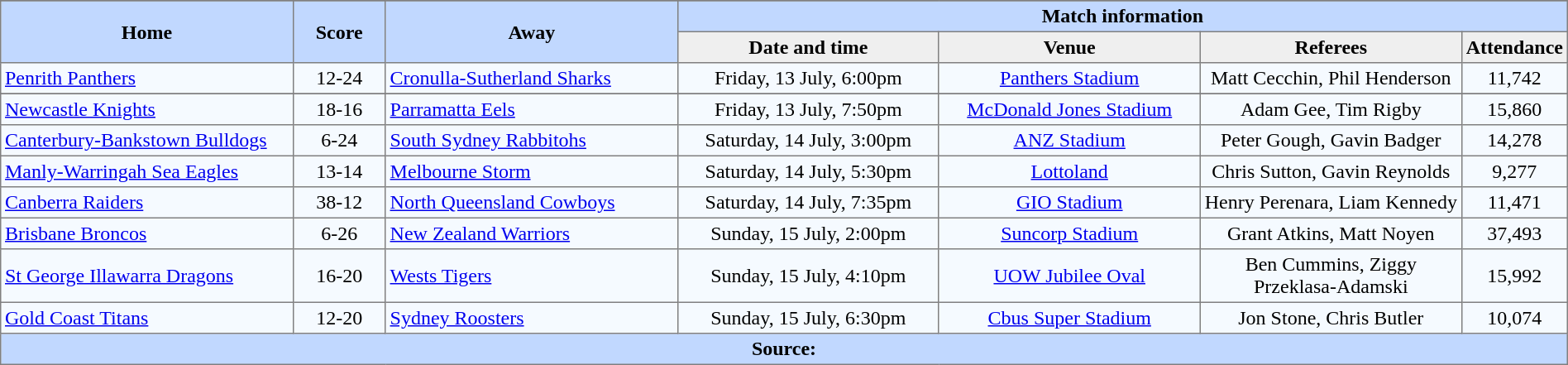<table border="1" cellpadding="3" cellspacing="0" style="border-collapse:collapse; text-align:center; width:100%;">
<tr style="background:#c1d8ff;">
</tr>
<tr style="background:#c1d8ff;">
<th rowspan="2" style="width:19%;">Home</th>
<th rowspan="2" style="width:6%;">Score</th>
<th rowspan="2" style="width:19%;">Away</th>
<th colspan=6>Match information</th>
</tr>
<tr style="background:#efefef;">
<th width=17%>Date and time</th>
<th width=17%>Venue</th>
<th width=17%>Referees</th>
<th width=5%>Attendance</th>
</tr>
<tr style="text-align:center; background:#f5faff;">
<td align="left"> <a href='#'>Penrith Panthers</a></td>
<td>12-24</td>
<td align="left"> <a href='#'>Cronulla-Sutherland Sharks</a></td>
<td>Friday, 13 July, 6:00pm</td>
<td><a href='#'>Panthers Stadium</a></td>
<td>Matt Cecchin, Phil Henderson</td>
<td>11,742</td>
</tr>
<tr style="background:#c1d8ff;">
</tr>
<tr style="text-align:center; background:#f5faff;">
<td align="left"> <a href='#'>Newcastle Knights</a></td>
<td>18-16</td>
<td align="left"> <a href='#'>Parramatta Eels</a></td>
<td>Friday, 13 July, 7:50pm</td>
<td><a href='#'>McDonald Jones Stadium</a></td>
<td>Adam Gee, Tim Rigby</td>
<td>15,860</td>
</tr>
<tr style="text-align:center; background:#f5faff;">
<td align="left"> <a href='#'>Canterbury-Bankstown Bulldogs</a></td>
<td>6-24</td>
<td align="left"> <a href='#'>South Sydney Rabbitohs</a></td>
<td>Saturday, 14 July, 3:00pm</td>
<td><a href='#'>ANZ Stadium</a></td>
<td>Peter Gough, Gavin Badger</td>
<td>14,278</td>
</tr>
<tr style="text-align:center; background:#f5faff;">
<td align="left"> <a href='#'>Manly-Warringah Sea Eagles</a></td>
<td>13-14</td>
<td align="left"> <a href='#'>Melbourne Storm</a></td>
<td>Saturday, 14 July, 5:30pm</td>
<td><a href='#'>Lottoland</a></td>
<td>Chris Sutton, Gavin Reynolds</td>
<td>9,277</td>
</tr>
<tr style="text-align:center; background:#f5faff;">
<td align="left"> <a href='#'>Canberra Raiders</a></td>
<td>38-12</td>
<td align="left"> <a href='#'>North Queensland Cowboys</a></td>
<td>Saturday, 14 July, 7:35pm</td>
<td><a href='#'>GIO Stadium</a></td>
<td>Henry Perenara, Liam Kennedy</td>
<td>11,471</td>
</tr>
<tr style="text-align:center; background:#f5faff;">
<td align="left"> <a href='#'>Brisbane Broncos</a></td>
<td>6-26</td>
<td align="left"> <a href='#'>New Zealand Warriors</a></td>
<td>Sunday, 15 July, 2:00pm</td>
<td><a href='#'>Suncorp Stadium</a></td>
<td>Grant Atkins, Matt Noyen</td>
<td>37,493</td>
</tr>
<tr style="text-align:center; background:#f5faff;">
<td align="left"> <a href='#'>St George Illawarra Dragons</a></td>
<td>16-20</td>
<td align="left"> <a href='#'>Wests Tigers</a></td>
<td>Sunday, 15 July, 4:10pm</td>
<td><a href='#'>UOW Jubilee Oval</a></td>
<td>Ben Cummins, Ziggy Przeklasa-Adamski</td>
<td>15,992</td>
</tr>
<tr style="text-align:center; background:#f5faff;">
<td align="left"> <a href='#'>Gold Coast Titans</a></td>
<td>12-20</td>
<td align="left"> <a href='#'>Sydney Roosters</a></td>
<td>Sunday, 15 July, 6:30pm</td>
<td><a href='#'>Cbus Super Stadium</a></td>
<td>Jon Stone, Chris Butler</td>
<td>10,074</td>
</tr>
<tr style="background:#c1d8ff;">
<th colspan=7>Source:</th>
</tr>
</table>
